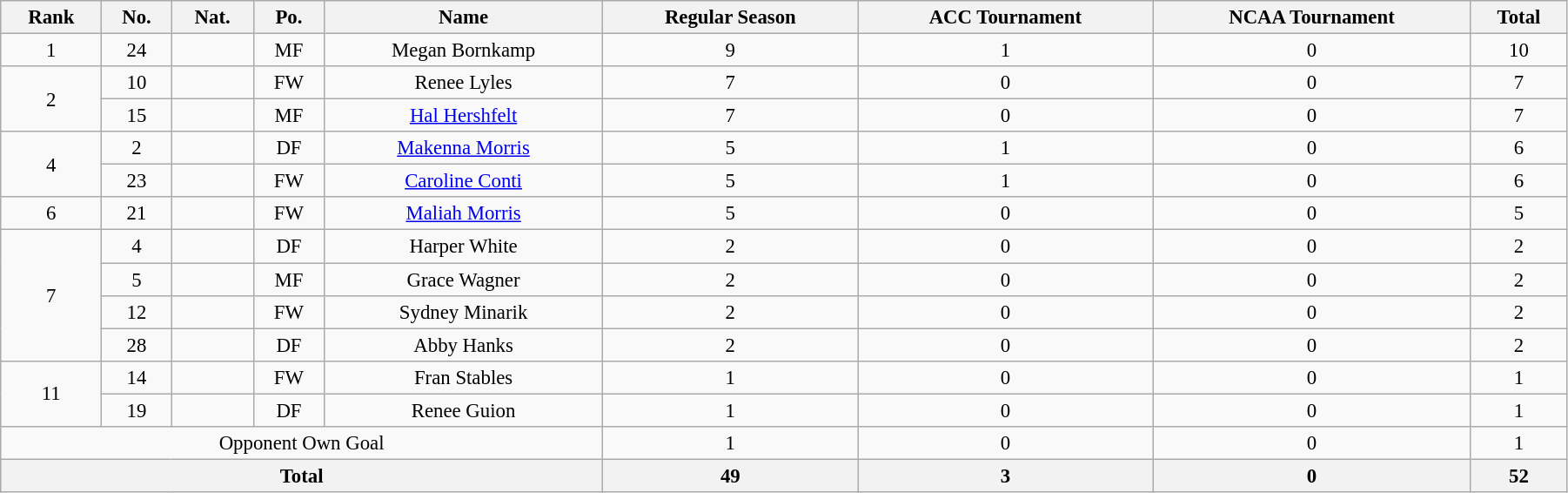<table class="wikitable" style="text-align:center; font-size:95%; width:95%;">
<tr>
<th>Rank</th>
<th>No.</th>
<th>Nat.</th>
<th>Po.</th>
<th>Name</th>
<th>Regular Season</th>
<th>ACC Tournament</th>
<th>NCAA Tournament</th>
<th>Total</th>
</tr>
<tr>
<td>1</td>
<td>24</td>
<td></td>
<td>MF</td>
<td>Megan Bornkamp</td>
<td>9</td>
<td>1</td>
<td>0</td>
<td>10</td>
</tr>
<tr>
<td rowspan=2>2</td>
<td>10</td>
<td></td>
<td>FW</td>
<td>Renee Lyles</td>
<td>7</td>
<td>0</td>
<td>0</td>
<td>7</td>
</tr>
<tr>
<td>15</td>
<td></td>
<td>MF</td>
<td><a href='#'>Hal Hershfelt</a></td>
<td>7</td>
<td>0</td>
<td>0</td>
<td>7</td>
</tr>
<tr>
<td rowspan=2>4</td>
<td>2</td>
<td></td>
<td>DF</td>
<td><a href='#'>Makenna Morris</a></td>
<td>5</td>
<td>1</td>
<td>0</td>
<td>6</td>
</tr>
<tr>
<td>23</td>
<td></td>
<td>FW</td>
<td><a href='#'>Caroline Conti</a></td>
<td>5</td>
<td>1</td>
<td>0</td>
<td>6</td>
</tr>
<tr>
<td>6</td>
<td>21</td>
<td></td>
<td>FW</td>
<td><a href='#'>Maliah Morris</a></td>
<td>5</td>
<td>0</td>
<td>0</td>
<td>5</td>
</tr>
<tr>
<td rowspan=4>7</td>
<td>4</td>
<td></td>
<td>DF</td>
<td>Harper White</td>
<td>2</td>
<td>0</td>
<td>0</td>
<td>2</td>
</tr>
<tr>
<td>5</td>
<td></td>
<td>MF</td>
<td>Grace Wagner</td>
<td>2</td>
<td>0</td>
<td>0</td>
<td>2</td>
</tr>
<tr>
<td>12</td>
<td></td>
<td>FW</td>
<td>Sydney Minarik</td>
<td>2</td>
<td>0</td>
<td>0</td>
<td>2</td>
</tr>
<tr>
<td>28</td>
<td></td>
<td>DF</td>
<td>Abby Hanks</td>
<td>2</td>
<td>0</td>
<td>0</td>
<td>2</td>
</tr>
<tr>
<td rowspan=2>11</td>
<td>14</td>
<td></td>
<td>FW</td>
<td>Fran Stables</td>
<td>1</td>
<td>0</td>
<td>0</td>
<td>1</td>
</tr>
<tr>
<td>19</td>
<td></td>
<td>DF</td>
<td>Renee Guion</td>
<td>1</td>
<td>0</td>
<td>0</td>
<td>1</td>
</tr>
<tr>
<td colspan=5>Opponent Own Goal</td>
<td>1</td>
<td>0</td>
<td>0</td>
<td>1</td>
</tr>
<tr>
<th colspan=5>Total</th>
<th>49</th>
<th>3</th>
<th>0</th>
<th>52</th>
</tr>
</table>
